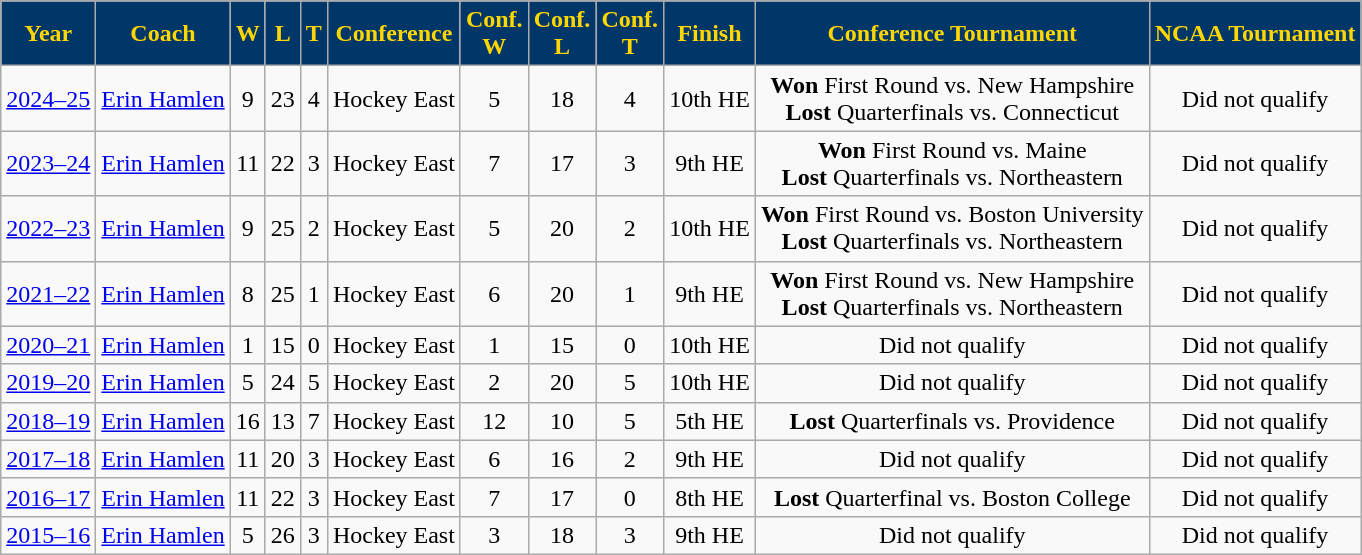<table class="wikitable sortable" style="text-align:center;">
<tr style="text-align:center; background:#003768; color:gold;">
<td><strong>Year</strong></td>
<td><strong>Coach</strong></td>
<td><strong>W</strong></td>
<td><strong>L</strong></td>
<td><strong>T</strong></td>
<td><strong>Conference</strong></td>
<td><strong>Conf. <br> W</strong></td>
<td><strong>Conf. <br> L</strong></td>
<td><strong>Conf. <br> T</strong></td>
<td><strong>Finish</strong></td>
<td><strong>Conference Tournament</strong></td>
<td><strong>NCAA Tournament</strong></td>
</tr>
<tr>
<td><a href='#'>2024–25</a></td>
<td><a href='#'>Erin Hamlen</a></td>
<td>9</td>
<td>23</td>
<td>4</td>
<td>Hockey East</td>
<td>5</td>
<td>18</td>
<td>4</td>
<td>10th HE</td>
<td><strong>Won</strong> First Round vs. New Hampshire <br><strong>Lost</strong> Quarterfinals vs. Connecticut </td>
<td>Did not qualify</td>
</tr>
<tr>
<td><a href='#'>2023–24</a></td>
<td><a href='#'>Erin Hamlen</a></td>
<td>11</td>
<td>22</td>
<td>3</td>
<td>Hockey East</td>
<td>7</td>
<td>17</td>
<td>3</td>
<td>9th HE</td>
<td><strong>Won</strong> First Round vs. Maine <br><strong>Lost</strong> Quarterfinals vs. Northeastern </td>
<td>Did not qualify</td>
</tr>
<tr>
<td><a href='#'>2022–23</a></td>
<td><a href='#'>Erin Hamlen</a></td>
<td>9</td>
<td>25</td>
<td>2</td>
<td>Hockey East</td>
<td>5</td>
<td>20</td>
<td>2</td>
<td>10th HE</td>
<td><strong>Won</strong> First Round vs. Boston University <br><strong>Lost</strong> Quarterfinals vs. Northeastern </td>
<td>Did not qualify</td>
</tr>
<tr>
<td><a href='#'>2021–22</a></td>
<td><a href='#'>Erin Hamlen</a></td>
<td>8</td>
<td>25</td>
<td>1</td>
<td>Hockey East</td>
<td>6</td>
<td>20</td>
<td>1</td>
<td>9th HE</td>
<td><strong>Won</strong> First Round vs. New Hampshire <br><strong>Lost</strong> Quarterfinals vs. Northeastern </td>
<td>Did not qualify</td>
</tr>
<tr>
<td><a href='#'>2020–21</a></td>
<td><a href='#'>Erin Hamlen</a></td>
<td>1</td>
<td>15</td>
<td>0</td>
<td>Hockey East</td>
<td>1</td>
<td>15</td>
<td>0</td>
<td>10th HE</td>
<td>Did not qualify</td>
<td>Did not qualify</td>
</tr>
<tr>
<td><a href='#'>2019–20</a></td>
<td><a href='#'>Erin Hamlen</a></td>
<td>5</td>
<td>24</td>
<td>5</td>
<td>Hockey East</td>
<td>2</td>
<td>20</td>
<td>5</td>
<td>10th HE</td>
<td>Did not qualify</td>
<td>Did not qualify</td>
</tr>
<tr>
<td><a href='#'>2018–19</a></td>
<td><a href='#'>Erin Hamlen</a></td>
<td>16</td>
<td>13</td>
<td>7</td>
<td>Hockey East</td>
<td>12</td>
<td>10</td>
<td>5</td>
<td>5th HE</td>
<td><strong>Lost</strong> Quarterfinals vs. Providence </td>
<td>Did not qualify</td>
</tr>
<tr>
<td><a href='#'>2017–18</a></td>
<td><a href='#'>Erin Hamlen</a></td>
<td>11</td>
<td>20</td>
<td>3</td>
<td>Hockey East</td>
<td>6</td>
<td>16</td>
<td>2</td>
<td>9th HE</td>
<td>Did not qualify</td>
<td>Did not qualify</td>
</tr>
<tr>
<td><a href='#'>2016–17</a></td>
<td><a href='#'>Erin Hamlen</a></td>
<td>11</td>
<td>22</td>
<td>3</td>
<td>Hockey East</td>
<td>7</td>
<td>17</td>
<td>0</td>
<td>8th HE</td>
<td><strong>Lost</strong> Quarterfinal vs. Boston College </td>
<td>Did not qualify</td>
</tr>
<tr>
<td><a href='#'>2015–16</a></td>
<td><a href='#'>Erin Hamlen</a></td>
<td>5</td>
<td>26</td>
<td>3</td>
<td>Hockey East</td>
<td>3</td>
<td>18</td>
<td>3</td>
<td>9th HE</td>
<td>Did not qualify</td>
<td>Did not qualify</td>
</tr>
</table>
